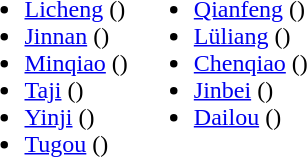<table>
<tr>
<td valign="top"><br><ul><li><a href='#'>Licheng</a> ()</li><li><a href='#'>Jinnan</a> ()</li><li><a href='#'>Minqiao</a> ()</li><li><a href='#'>Taji</a> ()</li><li><a href='#'>Yinji</a> ()</li><li><a href='#'>Tugou</a> ()</li></ul></td>
<td valign="top"><br><ul><li><a href='#'>Qianfeng</a> ()</li><li><a href='#'>Lüliang</a> ()</li><li><a href='#'>Chenqiao</a> ()</li><li><a href='#'>Jinbei</a> ()</li><li><a href='#'>Dailou</a> ()</li></ul></td>
</tr>
</table>
